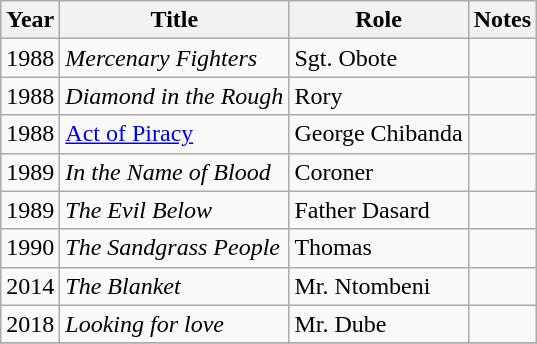<table class="wikitable">
<tr>
<th>Year</th>
<th>Title</th>
<th>Role</th>
<th>Notes</th>
</tr>
<tr>
<td>1988</td>
<td><em>Mercenary Fighters</em></td>
<td>Sgt. Obote</td>
<td></td>
</tr>
<tr>
<td>1988</td>
<td><em>Diamond in the Rough</em></td>
<td>Rory</td>
<td></td>
</tr>
<tr>
<td>1988</td>
<td><a href='#'>Act of Piracy</a></td>
<td>George Chibanda</td>
<td></td>
</tr>
<tr>
<td>1989</td>
<td><em>In the Name of Blood</em></td>
<td>Coroner</td>
<td></td>
</tr>
<tr>
<td>1989</td>
<td><em>The Evil Below</em></td>
<td>Father Dasard</td>
<td></td>
</tr>
<tr>
<td>1990</td>
<td><em>The Sandgrass People</em></td>
<td>Thomas</td>
<td></td>
</tr>
<tr>
<td>2014</td>
<td><em>The Blanket</em></td>
<td>Mr. Ntombeni</td>
<td></td>
</tr>
<tr>
<td>2018</td>
<td><em>Looking for love</em></td>
<td>Mr. Dube</td>
<td></td>
</tr>
<tr>
</tr>
</table>
